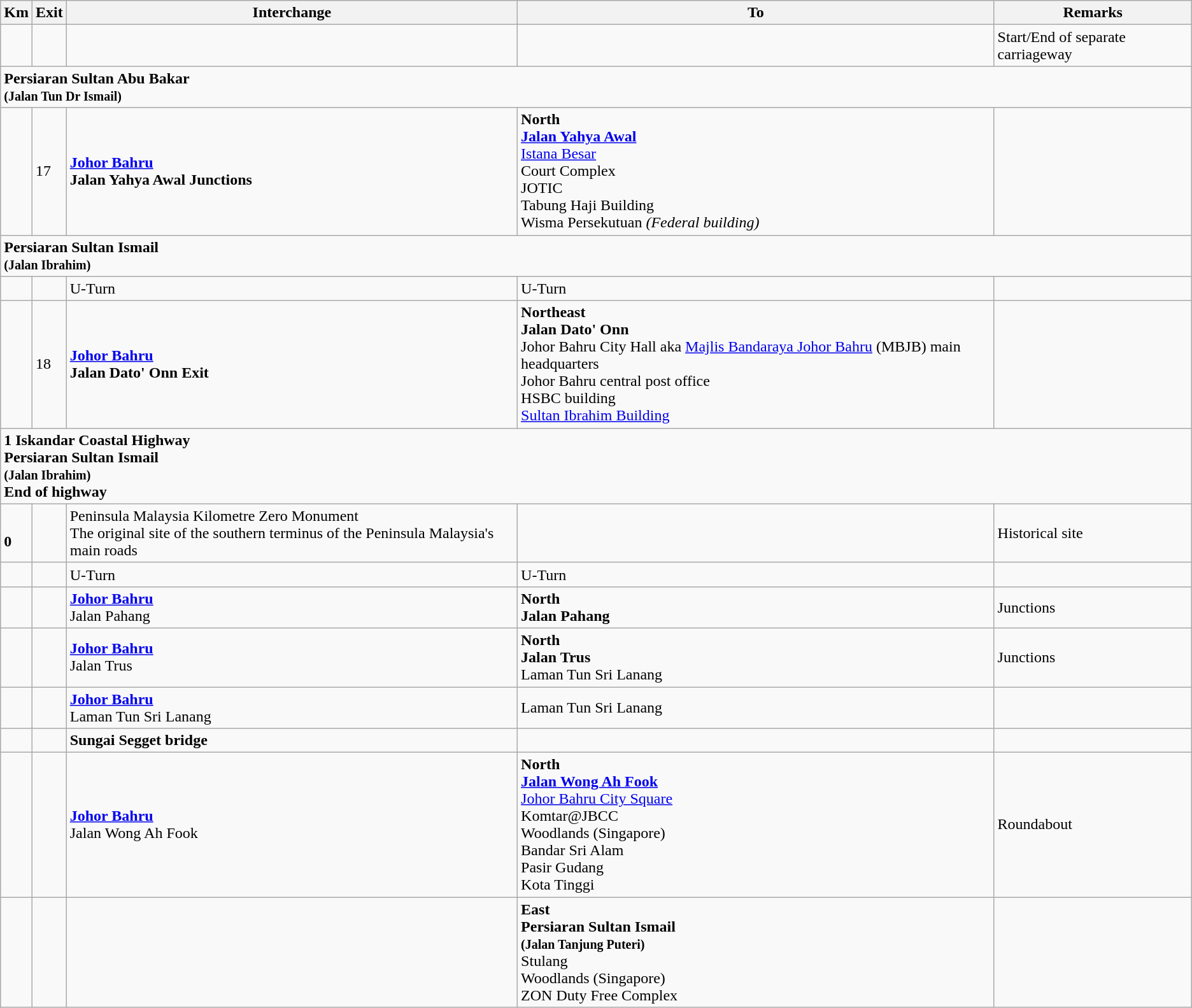<table class="wikitable">
<tr>
<th>Km</th>
<th>Exit</th>
<th>Interchange</th>
<th>To</th>
<th>Remarks</th>
</tr>
<tr>
<td></td>
<td></td>
<td></td>
<td></td>
<td>Start/End of separate carriageway</td>
</tr>
<tr>
<td style="width:600px" colspan="6" style="text-align:center; background:blue;"><strong><span>Persiaran Sultan Abu Bakar<br><small>(Jalan Tun Dr Ismail)</small></span></strong></td>
</tr>
<tr>
<td></td>
<td>17</td>
<td><strong><a href='#'>Johor Bahru</a></strong><br><strong>Jalan Yahya Awal Junctions</strong></td>
<td><strong>North</strong><br><strong><a href='#'>Jalan Yahya Awal</a></strong><br><a href='#'>Istana Besar</a><br>Court Complex<br>JOTIC<br>Tabung Haji Building<br>Wisma Persekutuan <em>(Federal building)</em></td>
<td></td>
</tr>
<tr>
<td style="width:600px" colspan="6" style="text-align:center; background:blue;"><strong><span>Persiaran Sultan Ismail<br><small>(Jalan Ibrahim)</small></span></strong></td>
</tr>
<tr>
<td></td>
<td></td>
<td>U-Turn</td>
<td>U-Turn</td>
<td></td>
</tr>
<tr>
<td></td>
<td>18</td>
<td><strong><a href='#'>Johor Bahru</a></strong><br><strong>Jalan Dato' Onn Exit</strong></td>
<td><strong>Northeast</strong><br><strong>Jalan Dato' Onn </strong><br>Johor Bahru City Hall aka <a href='#'>Majlis Bandaraya Johor Bahru</a> (MBJB) main headquarters<br>Johor Bahru central post office<br>HSBC building<br><a href='#'>Sultan Ibrahim Building</a></td>
<td></td>
</tr>
<tr>
<td style="width:600px" colspan="6" style="text-align:center; background:blue;"><strong><span>1 Iskandar Coastal Highway<br>Persiaran Sultan Ismail<br><small>(Jalan Ibrahim)</small><br>End of highway</span></strong></td>
</tr>
<tr>
<td><br><strong>0</strong></td>
<td></td>
<td>Peninsula Malaysia Kilometre Zero Monument<br>The original site of the southern terminus of the Peninsula Malaysia's main roads</td>
<td></td>
<td>Historical site</td>
</tr>
<tr>
<td></td>
<td></td>
<td>U-Turn</td>
<td>U-Turn</td>
<td></td>
</tr>
<tr>
<td></td>
<td></td>
<td><strong><a href='#'>Johor Bahru</a></strong><br>Jalan Pahang</td>
<td><strong>North</strong><br><strong>Jalan Pahang</strong></td>
<td>Junctions</td>
</tr>
<tr>
<td></td>
<td></td>
<td><strong><a href='#'>Johor Bahru</a></strong><br>Jalan Trus</td>
<td><strong>North</strong><br><strong>Jalan Trus</strong><br> Laman Tun Sri Lanang</td>
<td>Junctions</td>
</tr>
<tr>
<td></td>
<td></td>
<td><strong><a href='#'>Johor Bahru</a></strong><br>Laman Tun Sri Lanang</td>
<td>Laman Tun Sri Lanang</td>
<td></td>
</tr>
<tr>
<td></td>
<td></td>
<td><strong>Sungai Segget bridge</strong></td>
<td></td>
<td></td>
</tr>
<tr>
<td></td>
<td></td>
<td><strong><a href='#'>Johor Bahru</a></strong><br>Jalan Wong Ah Fook</td>
<td><strong>North</strong><br><strong><a href='#'>Jalan Wong Ah Fook</a></strong><br><a href='#'>Johor Bahru City Square</a><br>Komtar@JBCC<br>Woodlands (Singapore)<br>Bandar Sri Alam<br>Pasir Gudang<br>Kota Tinggi</td>
<td>Roundabout</td>
</tr>
<tr>
<td></td>
<td></td>
<td></td>
<td><strong>East</strong><br><strong>Persiaran Sultan Ismail</strong><br><small><strong>(Jalan Tanjung Puteri)</strong></small><br>Stulang<br>Woodlands (Singapore)<br>ZON Duty Free Complex</td>
<td></td>
</tr>
</table>
